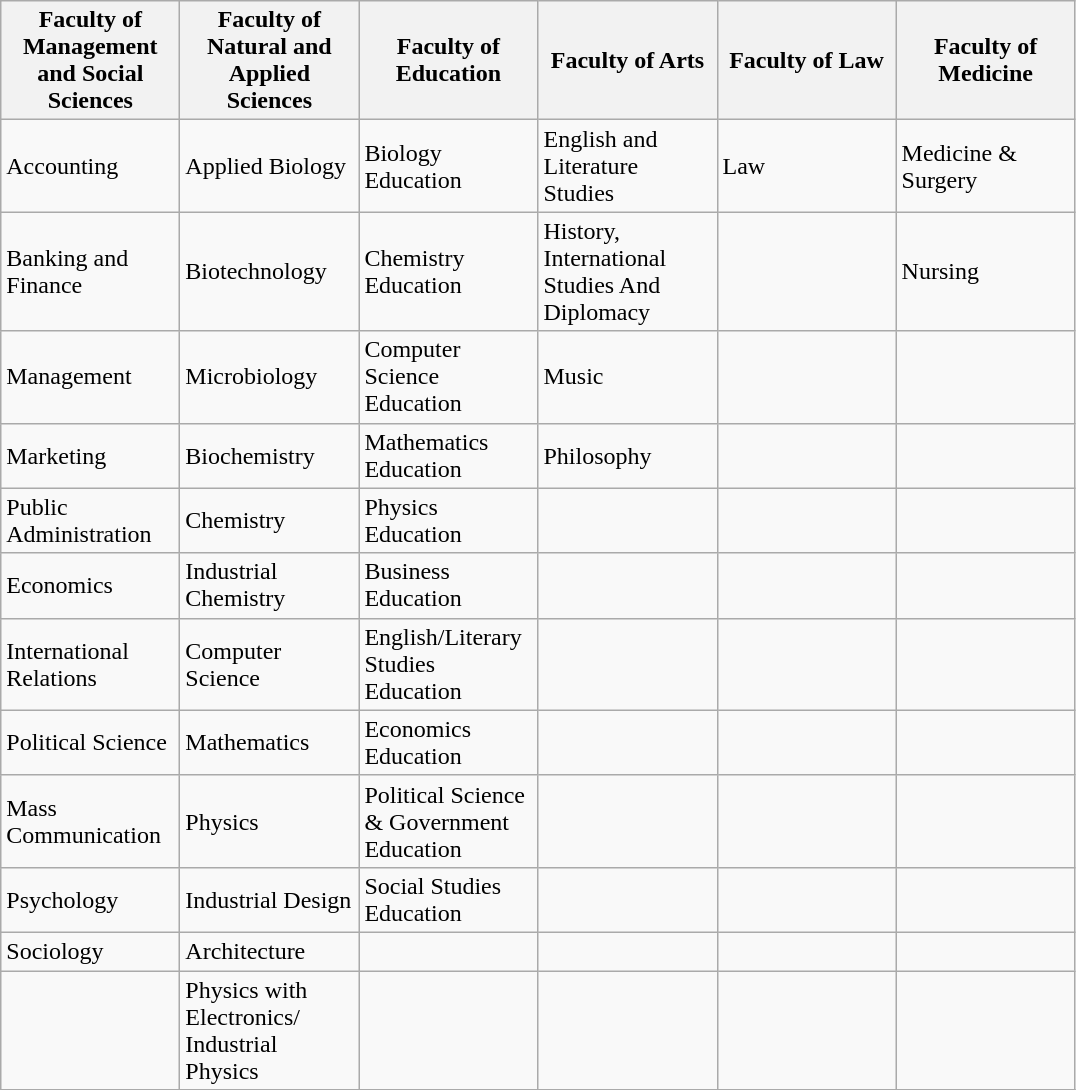<table class="wikitable sortable">
<tr class="hintergrundfarbe8">
<th>Faculty of Management and Social Sciences </th>
<th>Faculty of Natural and Applied Sciences </th>
<th>Faculty of Education </th>
<th>Faculty of Arts </th>
<th>Faculty of Law </th>
<th>Faculty of Medicine</th>
</tr>
<tr>
<td style="width: 7em">Accounting</td>
<td style="width: 7em">Applied Biology</td>
<td style="width: 7em">Biology Education</td>
<td style="width: 7em">English and Literature Studies</td>
<td style="width: 7em">Law</td>
<td style="width: 7em">Medicine & Surgery</td>
</tr>
<tr>
<td>Banking and Finance</td>
<td>Biotechnology</td>
<td>Chemistry Education</td>
<td>History, International Studies And Diplomacy</td>
<td></td>
<td>Nursing</td>
</tr>
<tr>
<td>Management</td>
<td>Microbiology</td>
<td>Computer Science Education</td>
<td>Music</td>
<td></td>
<td></td>
</tr>
<tr>
<td>Marketing</td>
<td>Biochemistry</td>
<td>Mathematics Education</td>
<td>Philosophy</td>
<td></td>
<td></td>
</tr>
<tr>
<td>Public Administration</td>
<td>Chemistry</td>
<td>Physics Education</td>
<td></td>
<td></td>
<td></td>
</tr>
<tr>
<td>Economics</td>
<td>Industrial Chemistry</td>
<td>Business Education</td>
<td></td>
<td></td>
<td></td>
</tr>
<tr>
<td>International Relations</td>
<td>Computer Science</td>
<td>English/Literary Studies Education</td>
<td></td>
<td></td>
<td></td>
</tr>
<tr>
<td>Political Science</td>
<td>Mathematics</td>
<td>Economics Education</td>
<td></td>
<td></td>
<td></td>
</tr>
<tr>
<td>Mass Communication</td>
<td>Physics</td>
<td>Political Science & Government Education</td>
<td></td>
<td></td>
</tr>
<tr>
<td>Psychology</td>
<td>Industrial Design</td>
<td>Social Studies Education</td>
<td></td>
<td></td>
<td></td>
</tr>
<tr>
<td>Sociology</td>
<td>Architecture</td>
<td></td>
<td></td>
<td></td>
</tr>
<tr>
<td></td>
<td>Physics with Electronics/ Industrial Physics</td>
<td></td>
<td></td>
<td></td>
<td></td>
</tr>
<tr>
</tr>
</table>
